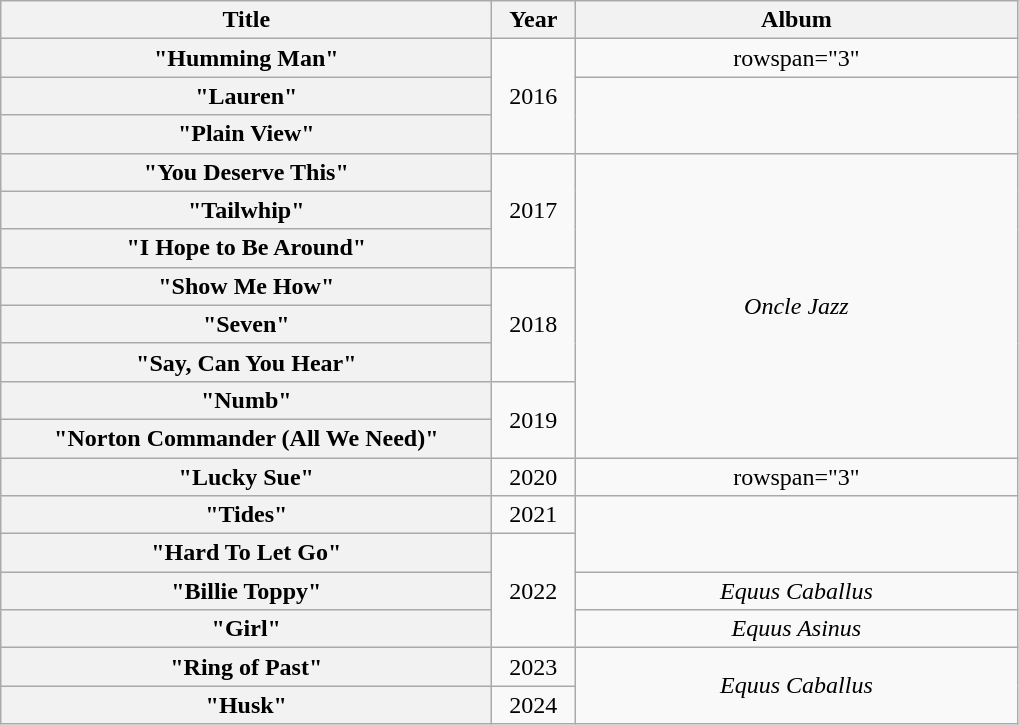<table class="wikitable plainrowheaders" style="text-align:center;">
<tr>
<th scope="col" style="width:20em;">Title</th>
<th scope="col" style="width:3em;">Year</th>
<th scope="col" style="width:18em;">Album</th>
</tr>
<tr>
<th scope="row">"Humming Man"</th>
<td rowspan="3">2016</td>
<td>rowspan="3" </td>
</tr>
<tr>
<th scope="row">"Lauren"</th>
</tr>
<tr>
<th scope="row">"Plain View"</th>
</tr>
<tr>
<th scope="row">"You Deserve This"</th>
<td rowspan="3">2017</td>
<td rowspan="8"><em>Oncle Jazz</em></td>
</tr>
<tr>
<th scope="row">"Tailwhip"</th>
</tr>
<tr>
<th scope="row">"I Hope to Be Around"</th>
</tr>
<tr>
<th scope="row">"Show Me How"</th>
<td rowspan="3">2018</td>
</tr>
<tr>
<th scope="row">"Seven"</th>
</tr>
<tr>
<th scope="row">"Say, Can You Hear"</th>
</tr>
<tr>
<th scope="row">"Numb"</th>
<td rowspan="2">2019</td>
</tr>
<tr>
<th scope="row">"Norton Commander (All We Need)"</th>
</tr>
<tr>
<th scope="row">"Lucky Sue"</th>
<td>2020</td>
<td>rowspan="3" </td>
</tr>
<tr>
<th scope="row">"Tides"</th>
<td>2021</td>
</tr>
<tr>
<th scope="row">"Hard To Let Go"</th>
<td rowspan="3">2022</td>
</tr>
<tr>
<th scope="row">"Billie Toppy"</th>
<td rowspan="1"><em>Equus Caballus</em></td>
</tr>
<tr>
<th scope="row">"Girl"</th>
<td rowspan="1"><em>Equus Asinus</em></td>
</tr>
<tr>
<th scope="row">"Ring of Past"</th>
<td>2023</td>
<td rowspan="2"><em>Equus Caballus</em></td>
</tr>
<tr>
<th scope="row">"Husk"</th>
<td>2024</td>
</tr>
</table>
